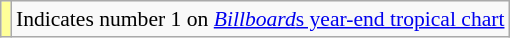<table class="wikitable" style="font-size:90%;">
<tr>
<td style="background-color:#FFFF99"></td>
<td>Indicates number 1 on <a href='#'><em>Billboard</em>s year-end tropical chart</a></td>
</tr>
</table>
